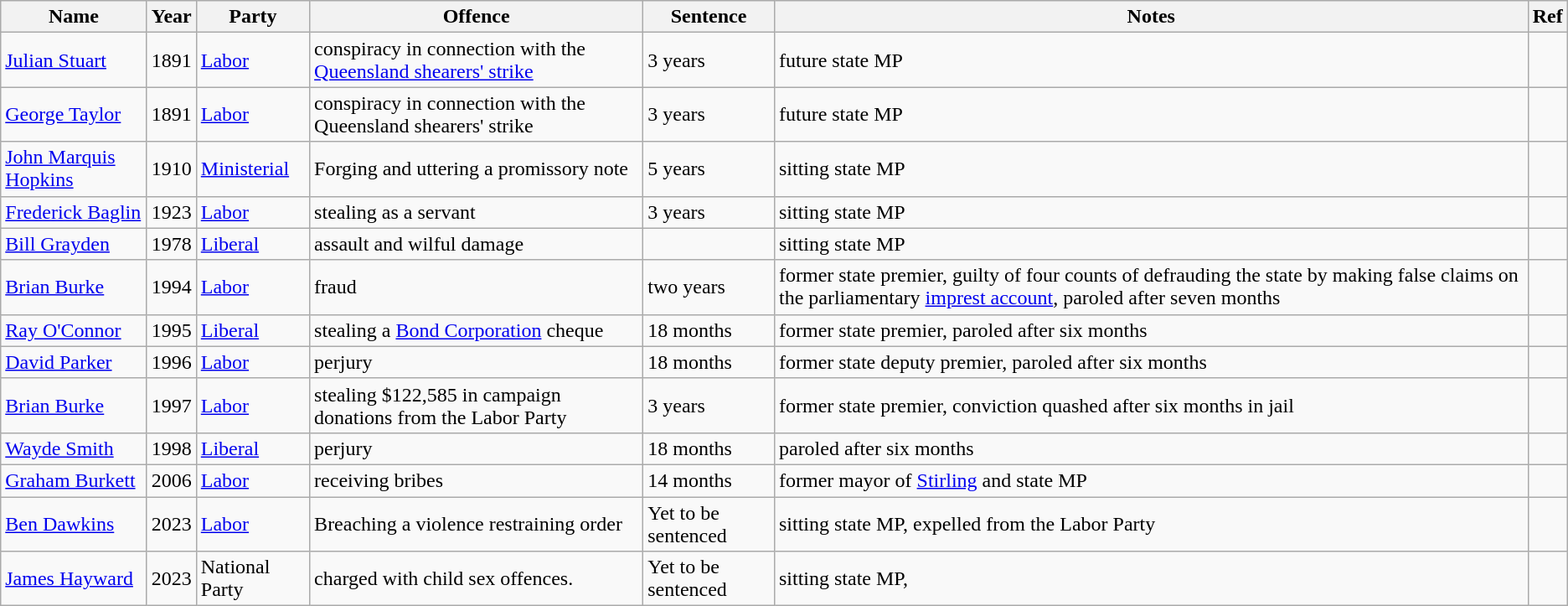<table class="wikitable">
<tr>
<th>Name</th>
<th>Year</th>
<th>Party</th>
<th>Offence</th>
<th>Sentence</th>
<th>Notes</th>
<th>Ref</th>
</tr>
<tr>
<td><a href='#'>Julian Stuart</a></td>
<td>1891</td>
<td><a href='#'>Labor</a></td>
<td>conspiracy in connection with the <a href='#'>Queensland shearers' strike</a></td>
<td>3 years</td>
<td>future state MP</td>
<td></td>
</tr>
<tr>
<td><a href='#'>George Taylor</a></td>
<td>1891</td>
<td><a href='#'>Labor</a></td>
<td>conspiracy in connection with the Queensland shearers' strike</td>
<td>3 years</td>
<td>future state MP</td>
<td></td>
</tr>
<tr>
<td><a href='#'>John Marquis Hopkins</a></td>
<td>1910</td>
<td><a href='#'>Ministerial</a></td>
<td>Forging and uttering a promissory note</td>
<td>5 years</td>
<td>sitting state MP</td>
<td></td>
</tr>
<tr>
<td><a href='#'>Frederick Baglin</a></td>
<td>1923</td>
<td><a href='#'>Labor</a></td>
<td>stealing as a servant</td>
<td>3 years</td>
<td>sitting state MP</td>
<td></td>
</tr>
<tr>
<td><a href='#'>Bill Grayden</a></td>
<td>1978</td>
<td><a href='#'>Liberal</a></td>
<td>assault and wilful damage</td>
<td></td>
<td>sitting state MP</td>
<td></td>
</tr>
<tr>
<td><a href='#'>Brian Burke</a></td>
<td>1994</td>
<td><a href='#'>Labor</a></td>
<td>fraud</td>
<td>two years</td>
<td>former state premier, guilty of four counts of defrauding the state by making false claims on the parliamentary <a href='#'>imprest account</a>, paroled after seven months</td>
<td></td>
</tr>
<tr>
<td><a href='#'>Ray O'Connor</a></td>
<td>1995</td>
<td><a href='#'>Liberal</a></td>
<td>stealing a <a href='#'>Bond Corporation</a> cheque</td>
<td>18 months</td>
<td>former state premier, paroled after six months</td>
<td></td>
</tr>
<tr>
<td><a href='#'>David Parker</a></td>
<td>1996</td>
<td><a href='#'>Labor</a></td>
<td>perjury</td>
<td>18 months</td>
<td>former state deputy premier, paroled after six months</td>
<td></td>
</tr>
<tr>
<td><a href='#'>Brian Burke</a></td>
<td>1997</td>
<td><a href='#'>Labor</a></td>
<td>stealing $122,585 in campaign donations from the Labor Party</td>
<td>3 years</td>
<td>former state premier, conviction quashed after six months in jail</td>
<td></td>
</tr>
<tr>
<td><a href='#'>Wayde Smith</a></td>
<td>1998</td>
<td><a href='#'>Liberal</a></td>
<td>perjury</td>
<td>18 months</td>
<td>paroled after six months</td>
<td></td>
</tr>
<tr>
<td><a href='#'>Graham Burkett</a></td>
<td>2006</td>
<td><a href='#'>Labor</a></td>
<td>receiving bribes</td>
<td>14 months</td>
<td>former mayor of <a href='#'>Stirling</a> and state MP</td>
<td></td>
</tr>
<tr>
<td><a href='#'>Ben Dawkins</a></td>
<td>2023</td>
<td><a href='#'>Labor</a></td>
<td>Breaching a violence restraining order</td>
<td>Yet to be sentenced</td>
<td>sitting state MP, expelled from the Labor Party</td>
<td></td>
</tr>
<tr>
<td><a href='#'>James Hayward</a></td>
<td>2023</td>
<td>National Party</td>
<td>charged with child sex offences.</td>
<td>Yet to be sentenced</td>
<td>sitting state MP,</td>
<td></td>
</tr>
</table>
